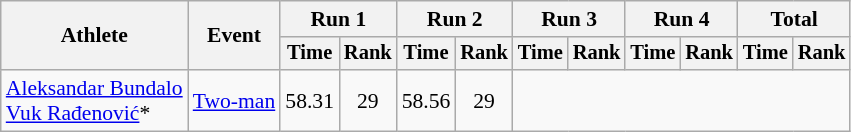<table class="wikitable" style="font-size:90%">
<tr>
<th rowspan="2">Athlete</th>
<th rowspan="2">Event</th>
<th colspan="2">Run 1</th>
<th colspan="2">Run 2</th>
<th colspan="2">Run 3</th>
<th colspan="2">Run 4</th>
<th colspan="2">Total</th>
</tr>
<tr style="font-size:95%">
<th>Time</th>
<th>Rank</th>
<th>Time</th>
<th>Rank</th>
<th>Time</th>
<th>Rank</th>
<th>Time</th>
<th>Rank</th>
<th>Time</th>
<th>Rank</th>
</tr>
<tr align=center>
<td align=left><a href='#'>Aleksandar Bundalo</a><br><a href='#'>Vuk Rađenović</a>*</td>
<td align=left><a href='#'>Two-man</a></td>
<td>58.31</td>
<td>29</td>
<td>58.56</td>
<td>29</td>
<td colspan=6></td>
</tr>
</table>
